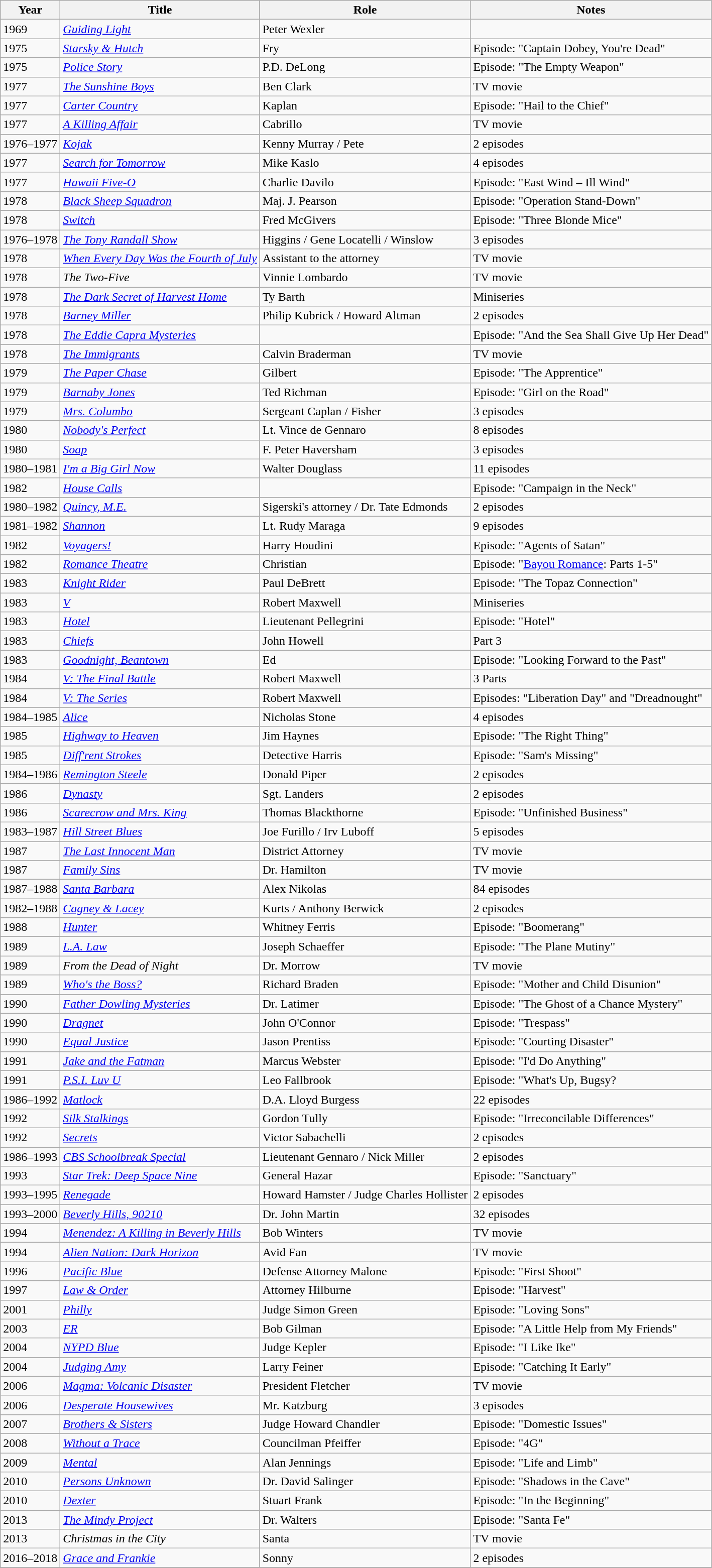<table class="wikitable">
<tr>
<th>Year</th>
<th>Title</th>
<th>Role</th>
<th>Notes</th>
</tr>
<tr>
<td>1969</td>
<td><em><a href='#'>Guiding Light</a></em></td>
<td>Peter Wexler</td>
<td></td>
</tr>
<tr>
<td>1975</td>
<td><em><a href='#'>Starsky & Hutch</a></em></td>
<td>Fry</td>
<td>Episode: "Captain Dobey, You're Dead"</td>
</tr>
<tr>
<td>1975</td>
<td><em><a href='#'>Police Story</a></em></td>
<td>P.D. DeLong</td>
<td>Episode: "The Empty Weapon"</td>
</tr>
<tr>
<td>1977</td>
<td><em><a href='#'>The Sunshine Boys</a></em></td>
<td>Ben Clark</td>
<td>TV movie</td>
</tr>
<tr>
<td>1977</td>
<td><em><a href='#'>Carter Country</a></em></td>
<td>Kaplan</td>
<td>Episode: "Hail to the Chief"</td>
</tr>
<tr>
<td>1977</td>
<td><em><a href='#'>A Killing Affair</a></em></td>
<td>Cabrillo</td>
<td>TV movie</td>
</tr>
<tr>
<td>1976–1977</td>
<td><em><a href='#'>Kojak</a></em></td>
<td>Kenny Murray / Pete</td>
<td>2 episodes</td>
</tr>
<tr>
<td>1977</td>
<td><em><a href='#'>Search for Tomorrow</a></em></td>
<td>Mike Kaslo</td>
<td>4 episodes</td>
</tr>
<tr>
<td>1977</td>
<td><em><a href='#'>Hawaii Five-O</a></em></td>
<td>Charlie Davilo</td>
<td>Episode: "East Wind – Ill Wind"</td>
</tr>
<tr>
<td>1978</td>
<td><em><a href='#'>Black Sheep Squadron</a></em></td>
<td>Maj. J. Pearson</td>
<td>Episode: "Operation Stand-Down"</td>
</tr>
<tr>
<td>1978</td>
<td><em><a href='#'>Switch</a></em></td>
<td>Fred McGivers</td>
<td>Episode: "Three Blonde Mice"</td>
</tr>
<tr>
<td>1976–1978</td>
<td><em><a href='#'>The Tony Randall Show</a></em></td>
<td>Higgins / Gene Locatelli / Winslow</td>
<td>3 episodes</td>
</tr>
<tr>
<td>1978</td>
<td><em><a href='#'>When Every Day Was the Fourth of July</a></em></td>
<td>Assistant to the attorney</td>
<td>TV movie</td>
</tr>
<tr>
<td>1978</td>
<td><em>The Two-Five</em></td>
<td>Vinnie Lombardo</td>
<td>TV movie</td>
</tr>
<tr>
<td>1978</td>
<td><em><a href='#'>The Dark Secret of Harvest Home</a></em></td>
<td>Ty Barth</td>
<td>Miniseries</td>
</tr>
<tr>
<td>1978</td>
<td><em><a href='#'>Barney Miller</a></em></td>
<td>Philip Kubrick / Howard Altman</td>
<td>2 episodes</td>
</tr>
<tr>
<td>1978</td>
<td><em><a href='#'>The Eddie Capra Mysteries</a></em></td>
<td></td>
<td>Episode: "And the Sea Shall Give Up Her Dead"</td>
</tr>
<tr>
<td>1978</td>
<td><em><a href='#'>The Immigrants</a></em></td>
<td>Calvin Braderman</td>
<td>TV movie</td>
</tr>
<tr>
<td>1979</td>
<td><em><a href='#'>The Paper Chase</a></em></td>
<td>Gilbert</td>
<td>Episode: "The Apprentice"</td>
</tr>
<tr>
<td>1979</td>
<td><em><a href='#'>Barnaby Jones</a></em></td>
<td>Ted Richman</td>
<td>Episode: "Girl on the Road"</td>
</tr>
<tr>
<td>1979</td>
<td><em><a href='#'>Mrs. Columbo</a></em></td>
<td>Sergeant Caplan / Fisher</td>
<td>3 episodes</td>
</tr>
<tr>
<td>1980</td>
<td><em><a href='#'>Nobody's Perfect</a></em></td>
<td>Lt. Vince de Gennaro</td>
<td>8 episodes</td>
</tr>
<tr>
<td>1980</td>
<td><em><a href='#'>Soap</a></em></td>
<td>F. Peter Haversham</td>
<td>3 episodes</td>
</tr>
<tr>
<td>1980–1981</td>
<td><em><a href='#'>I'm a Big Girl Now</a></em></td>
<td>Walter Douglass</td>
<td>11 episodes</td>
</tr>
<tr>
<td>1982</td>
<td><em><a href='#'>House Calls</a></em></td>
<td></td>
<td>Episode: "Campaign in the Neck"</td>
</tr>
<tr>
<td>1980–1982</td>
<td><em><a href='#'>Quincy, M.E.</a></em></td>
<td>Sigerski's attorney / Dr. Tate Edmonds</td>
<td>2 episodes</td>
</tr>
<tr>
<td>1981–1982</td>
<td><em><a href='#'>Shannon</a></em></td>
<td>Lt. Rudy Maraga</td>
<td>9 episodes</td>
</tr>
<tr>
<td>1982</td>
<td><em><a href='#'>Voyagers!</a></em></td>
<td>Harry Houdini</td>
<td>Episode: "Agents of Satan"</td>
</tr>
<tr>
<td>1982</td>
<td><em><a href='#'>Romance Theatre</a></em></td>
<td>Christian</td>
<td>Episode: "<a href='#'>Bayou Romance</a>: Parts 1-5"</td>
</tr>
<tr>
<td>1983</td>
<td><em><a href='#'>Knight Rider</a></em></td>
<td>Paul DeBrett</td>
<td>Episode: "The Topaz Connection"</td>
</tr>
<tr>
<td>1983</td>
<td><em><a href='#'>V</a></em></td>
<td>Robert Maxwell</td>
<td>Miniseries</td>
</tr>
<tr>
<td>1983</td>
<td><em><a href='#'>Hotel</a></em></td>
<td>Lieutenant Pellegrini</td>
<td>Episode: "Hotel"</td>
</tr>
<tr>
<td>1983</td>
<td><em><a href='#'>Chiefs</a></em></td>
<td>John Howell</td>
<td>Part 3</td>
</tr>
<tr>
<td>1983</td>
<td><em><a href='#'>Goodnight, Beantown</a></em></td>
<td>Ed</td>
<td>Episode: "Looking Forward to the Past"</td>
</tr>
<tr>
<td>1984</td>
<td><em><a href='#'>V: The Final Battle</a></em></td>
<td>Robert Maxwell</td>
<td>3 Parts</td>
</tr>
<tr>
<td>1984</td>
<td><em><a href='#'>V: The Series</a></em></td>
<td>Robert Maxwell</td>
<td>Episodes: "Liberation Day" and "Dreadnought"</td>
</tr>
<tr>
<td>1984–1985</td>
<td><em><a href='#'>Alice</a></em></td>
<td>Nicholas Stone</td>
<td>4 episodes</td>
</tr>
<tr>
<td>1985</td>
<td><em><a href='#'>Highway to Heaven</a></em></td>
<td>Jim Haynes</td>
<td>Episode: "The Right Thing"</td>
</tr>
<tr>
<td>1985</td>
<td><em><a href='#'>Diff'rent Strokes</a></em></td>
<td>Detective Harris</td>
<td>Episode: "Sam's Missing"</td>
</tr>
<tr>
<td>1984–1986</td>
<td><em><a href='#'>Remington Steele</a></em></td>
<td>Donald Piper</td>
<td>2 episodes</td>
</tr>
<tr>
<td>1986</td>
<td><em><a href='#'>Dynasty</a></em></td>
<td>Sgt. Landers</td>
<td>2 episodes</td>
</tr>
<tr>
<td>1986</td>
<td><em><a href='#'>Scarecrow and Mrs. King</a></em></td>
<td>Thomas Blackthorne</td>
<td>Episode: "Unfinished Business"</td>
</tr>
<tr>
<td>1983–1987</td>
<td><em><a href='#'>Hill Street Blues</a></em></td>
<td>Joe Furillo / Irv Luboff</td>
<td>5 episodes</td>
</tr>
<tr>
<td>1987</td>
<td><em><a href='#'>The Last Innocent Man</a></em></td>
<td>District Attorney</td>
<td>TV movie</td>
</tr>
<tr>
<td>1987</td>
<td><em><a href='#'>Family Sins</a></em></td>
<td>Dr. Hamilton</td>
<td>TV movie</td>
</tr>
<tr>
<td>1987–1988</td>
<td><em><a href='#'>Santa Barbara</a></em></td>
<td>Alex Nikolas</td>
<td>84 episodes</td>
</tr>
<tr>
<td>1982–1988</td>
<td><em><a href='#'>Cagney & Lacey</a></em></td>
<td>Kurts / Anthony Berwick</td>
<td>2 episodes</td>
</tr>
<tr>
<td>1988</td>
<td><em><a href='#'>Hunter</a></em></td>
<td>Whitney Ferris</td>
<td>Episode: "Boomerang"</td>
</tr>
<tr>
<td>1989</td>
<td><em><a href='#'>L.A. Law</a></em></td>
<td>Joseph Schaeffer</td>
<td>Episode: "The Plane Mutiny"</td>
</tr>
<tr>
<td>1989</td>
<td><em>From the Dead of Night</em></td>
<td>Dr. Morrow</td>
<td>TV movie</td>
</tr>
<tr>
<td>1989</td>
<td><em><a href='#'>Who's the Boss?</a></em></td>
<td>Richard Braden</td>
<td>Episode: "Mother and Child Disunion"</td>
</tr>
<tr>
<td>1990</td>
<td><em><a href='#'>Father Dowling Mysteries</a></em></td>
<td>Dr. Latimer</td>
<td>Episode: "The Ghost of a Chance Mystery"</td>
</tr>
<tr>
<td>1990</td>
<td><em><a href='#'>Dragnet</a></em></td>
<td>John O'Connor</td>
<td>Episode: "Trespass"</td>
</tr>
<tr>
<td>1990</td>
<td><em><a href='#'>Equal Justice</a></em></td>
<td>Jason Prentiss</td>
<td>Episode: "Courting Disaster"</td>
</tr>
<tr>
<td>1991</td>
<td><em><a href='#'>Jake and the Fatman</a></em></td>
<td>Marcus Webster</td>
<td>Episode: "I'd Do Anything"</td>
</tr>
<tr>
<td>1991</td>
<td><em><a href='#'>P.S.I. Luv U</a></em></td>
<td>Leo Fallbrook</td>
<td>Episode: "What's Up, Bugsy?</td>
</tr>
<tr>
<td>1986–1992</td>
<td><em><a href='#'>Matlock</a></em></td>
<td>D.A. Lloyd Burgess</td>
<td>22 episodes</td>
</tr>
<tr>
<td>1992</td>
<td><em><a href='#'>Silk Stalkings</a></em></td>
<td>Gordon Tully</td>
<td>Episode: "Irreconcilable Differences"</td>
</tr>
<tr>
<td>1992</td>
<td><em><a href='#'>Secrets</a></em></td>
<td>Victor Sabachelli</td>
<td>2 episodes</td>
</tr>
<tr>
<td>1986–1993</td>
<td><em><a href='#'>CBS Schoolbreak Special</a></em></td>
<td>Lieutenant Gennaro / Nick Miller</td>
<td>2 episodes</td>
</tr>
<tr>
<td>1993</td>
<td><em><a href='#'>Star Trek: Deep Space Nine</a></em></td>
<td>General Hazar</td>
<td>Episode: "Sanctuary"</td>
</tr>
<tr>
<td>1993–1995</td>
<td><em><a href='#'>Renegade</a></em></td>
<td>Howard Hamster / Judge Charles Hollister</td>
<td>2 episodes</td>
</tr>
<tr>
<td>1993–2000</td>
<td><em><a href='#'>Beverly Hills, 90210</a></em></td>
<td>Dr. John Martin</td>
<td>32 episodes</td>
</tr>
<tr>
<td>1994</td>
<td><em><a href='#'>Menendez: A Killing in Beverly Hills</a></em></td>
<td>Bob Winters</td>
<td>TV movie</td>
</tr>
<tr>
<td>1994</td>
<td><em><a href='#'>Alien Nation: Dark Horizon</a></em></td>
<td>Avid Fan</td>
<td>TV movie</td>
</tr>
<tr>
<td>1996</td>
<td><em><a href='#'>Pacific Blue</a></em></td>
<td>Defense Attorney Malone</td>
<td>Episode: "First Shoot"</td>
</tr>
<tr>
<td>1997</td>
<td><em><a href='#'>Law & Order</a></em></td>
<td>Attorney Hilburne</td>
<td>Episode: "Harvest"</td>
</tr>
<tr>
<td>2001</td>
<td><em><a href='#'>Philly</a></em></td>
<td>Judge Simon Green</td>
<td>Episode: "Loving Sons"</td>
</tr>
<tr>
<td>2003</td>
<td><em><a href='#'>ER</a></em></td>
<td>Bob Gilman</td>
<td>Episode: "A Little Help from My Friends"</td>
</tr>
<tr>
<td>2004</td>
<td><em><a href='#'>NYPD Blue</a></em></td>
<td>Judge Kepler</td>
<td>Episode: "I Like Ike"</td>
</tr>
<tr>
<td>2004</td>
<td><em><a href='#'>Judging Amy</a></em></td>
<td>Larry Feiner</td>
<td>Episode: "Catching It Early"</td>
</tr>
<tr>
<td>2006</td>
<td><em><a href='#'>Magma: Volcanic Disaster</a></em></td>
<td>President Fletcher</td>
<td>TV movie</td>
</tr>
<tr>
<td>2006</td>
<td><em><a href='#'>Desperate Housewives</a></em></td>
<td>Mr. Katzburg</td>
<td>3 episodes</td>
</tr>
<tr>
<td>2007</td>
<td><em><a href='#'>Brothers & Sisters</a></em></td>
<td>Judge Howard Chandler</td>
<td>Episode: "Domestic Issues"</td>
</tr>
<tr>
<td>2008</td>
<td><em><a href='#'>Without a Trace</a></em></td>
<td>Councilman Pfeiffer</td>
<td>Episode: "4G"</td>
</tr>
<tr>
<td>2009</td>
<td><em><a href='#'>Mental</a></em></td>
<td>Alan Jennings</td>
<td>Episode: "Life and Limb"</td>
</tr>
<tr>
<td>2010</td>
<td><em><a href='#'>Persons Unknown</a></em></td>
<td>Dr. David Salinger</td>
<td>Episode: "Shadows in the Cave"</td>
</tr>
<tr>
<td>2010</td>
<td><em><a href='#'>Dexter</a></em></td>
<td>Stuart Frank</td>
<td>Episode: "In the Beginning"</td>
</tr>
<tr>
<td>2013</td>
<td><em><a href='#'>The Mindy Project</a></em></td>
<td>Dr. Walters</td>
<td>Episode: "Santa Fe"</td>
</tr>
<tr>
<td>2013</td>
<td><em>Christmas in the City</em></td>
<td>Santa</td>
<td>TV movie</td>
</tr>
<tr>
<td>2016–2018</td>
<td><em><a href='#'>Grace and Frankie</a></em></td>
<td>Sonny</td>
<td>2 episodes</td>
</tr>
<tr>
</tr>
</table>
